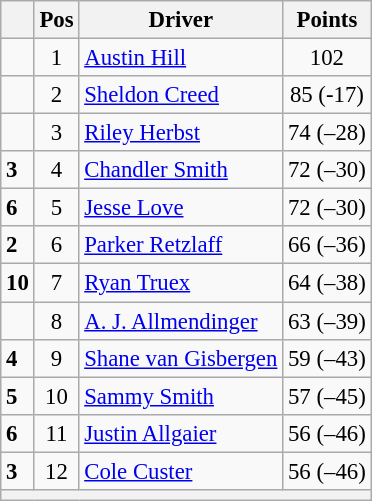<table class="wikitable" style="font-size: 95%;">
<tr>
<th></th>
<th>Pos</th>
<th>Driver</th>
<th>Points</th>
</tr>
<tr>
<td align="left"></td>
<td style="text-align:center;">1</td>
<td><a href='#'>Austin Hill</a></td>
<td style="text-align:center;">102</td>
</tr>
<tr>
<td align="left"></td>
<td style="text-align:center;">2</td>
<td><a href='#'>Sheldon Creed</a></td>
<td style="text-align:center;">85 (-17)</td>
</tr>
<tr>
<td align="left"></td>
<td style="text-align:center;">3</td>
<td><a href='#'>Riley Herbst</a></td>
<td style="text-align:center;">74 (–28)</td>
</tr>
<tr>
<td align="left"> <strong>3</strong></td>
<td style="text-align:center;">4</td>
<td><a href='#'>Chandler Smith</a></td>
<td style="text-align:center;">72 (–30)</td>
</tr>
<tr>
<td align="left"> <strong>6</strong></td>
<td style="text-align:center;">5</td>
<td><a href='#'>Jesse Love</a></td>
<td style="text-align:center;">72 (–30)</td>
</tr>
<tr>
<td align="left"> <strong>2</strong></td>
<td style="text-align:center;">6</td>
<td><a href='#'>Parker Retzlaff</a></td>
<td style="text-align:center;">66 (–36)</td>
</tr>
<tr>
<td align="left"> <strong>10</strong></td>
<td style="text-align:center;">7</td>
<td><a href='#'>Ryan Truex</a></td>
<td style="text-align:center;">64 (–38)</td>
</tr>
<tr>
<td align="left"></td>
<td style="text-align:center;">8</td>
<td><a href='#'>A. J. Allmendinger</a></td>
<td style="text-align:center;">63 (–39)</td>
</tr>
<tr>
<td align="left"> <strong>4</strong></td>
<td style="text-align:center;">9</td>
<td><a href='#'>Shane van Gisbergen</a></td>
<td style="text-align:center;">59 (–43)</td>
</tr>
<tr>
<td align="left"> <strong>5</strong></td>
<td style="text-align:center;">10</td>
<td><a href='#'>Sammy Smith</a></td>
<td style="text-align:center;">57 (–45)</td>
</tr>
<tr>
<td align="left"> <strong>6</strong></td>
<td style="text-align:center;">11</td>
<td><a href='#'>Justin Allgaier</a></td>
<td style="text-align:center;">56 (–46)</td>
</tr>
<tr>
<td align="left"> <strong>3</strong></td>
<td style="text-align:center;">12</td>
<td><a href='#'>Cole Custer</a></td>
<td style="text-align:center;">56 (–46)</td>
</tr>
<tr class="sortbottom">
<th colspan="9"></th>
</tr>
</table>
